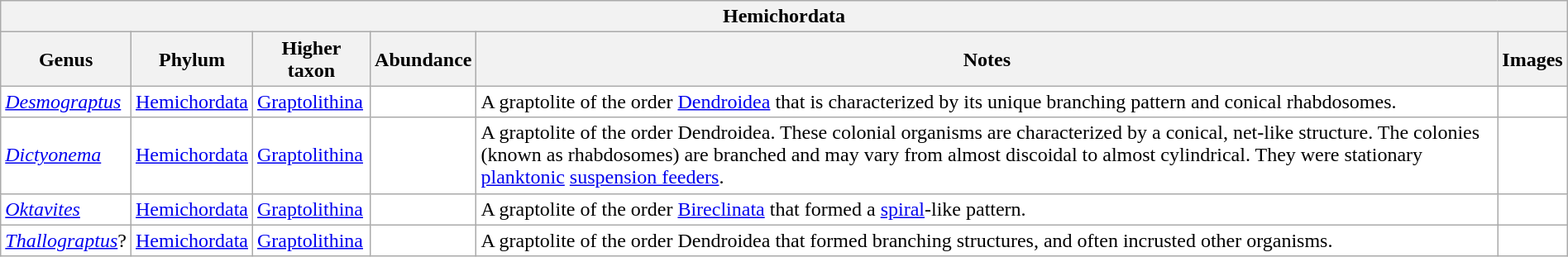<table class="wikitable sortable" style="background:white; width:100%;">
<tr>
<th colspan="7" align="center">Hemichordata</th>
</tr>
<tr>
<th>Genus</th>
<th>Phylum</th>
<th>Higher taxon</th>
<th>Abundance</th>
<th>Notes</th>
<th>Images</th>
</tr>
<tr>
<td><em><a href='#'>Desmograptus</a></em></td>
<td><a href='#'>Hemichordata</a></td>
<td><a href='#'>Graptolithina</a></td>
<td></td>
<td>A graptolite of the order <a href='#'>Dendroidea</a> that is characterized by its unique branching pattern and conical rhabdosomes.</td>
<td></td>
</tr>
<tr>
<td><em><a href='#'>Dictyonema</a></em></td>
<td><a href='#'>Hemichordata</a></td>
<td><a href='#'>Graptolithina</a></td>
<td></td>
<td>A graptolite of the order Dendroidea. These colonial organisms are characterized by a conical, net-like structure. The colonies (known as rhabdosomes) are branched and may vary from almost discoidal to almost cylindrical. They were stationary <a href='#'>planktonic</a> <a href='#'>suspension feeders</a>.</td>
<td></td>
</tr>
<tr>
<td><em><a href='#'>Oktavites</a></em></td>
<td><a href='#'>Hemichordata</a></td>
<td><a href='#'>Graptolithina</a></td>
<td></td>
<td>A graptolite of the order <a href='#'>Bireclinata</a> that formed a <a href='#'>spiral</a>-like pattern.</td>
<td></td>
</tr>
<tr>
<td><em><a href='#'>Thallograptus</a></em>?</td>
<td><a href='#'>Hemichordata</a></td>
<td><a href='#'>Graptolithina</a></td>
<td></td>
<td>A graptolite of the order Dendroidea that formed branching structures, and often incrusted other organisms.</td>
<td></td>
</tr>
</table>
